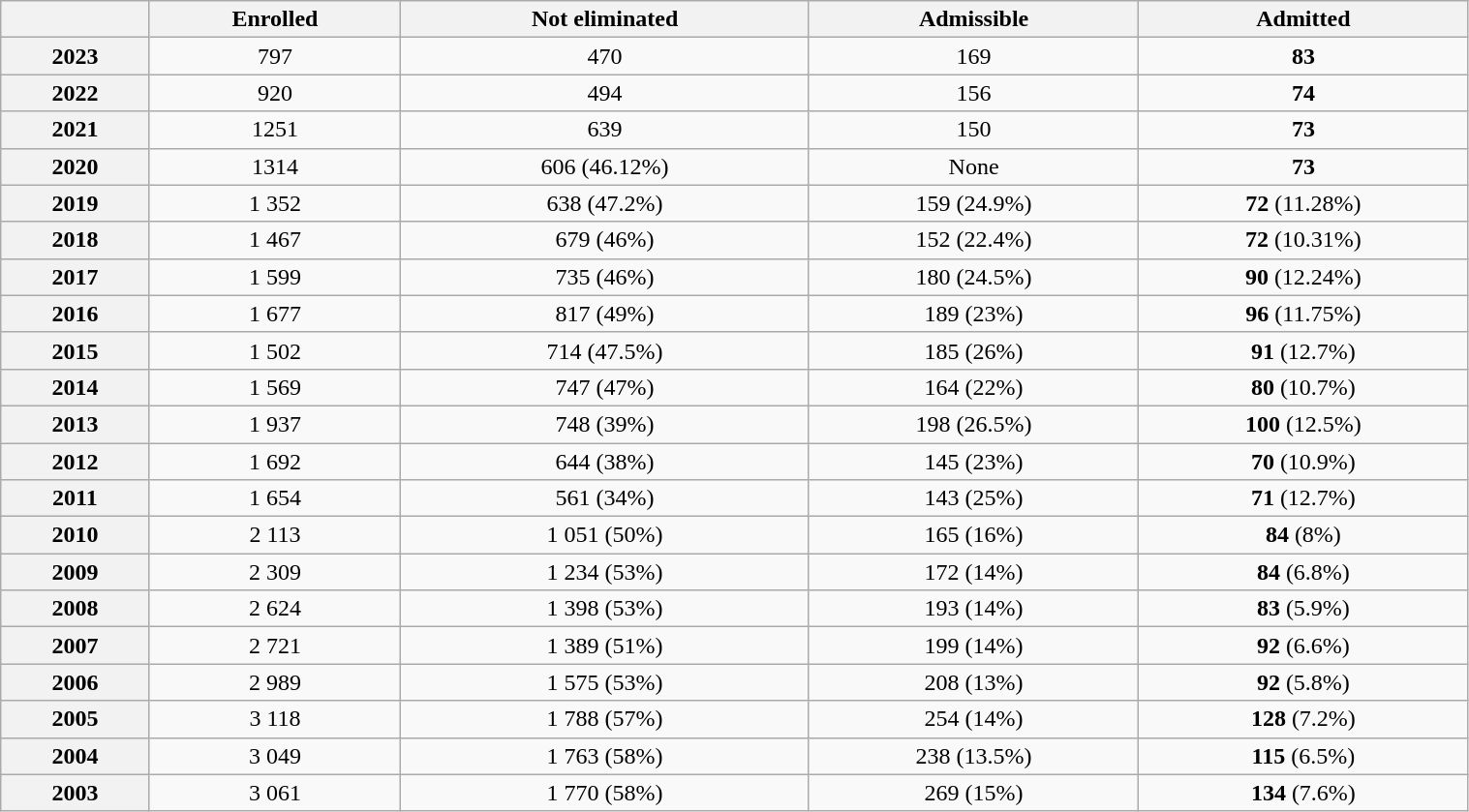<table class="wikitable" style="text-align:center; width:80%;">
<tr>
<th scope="col"></th>
<th scope="col">Enrolled</th>
<th scope="col">Not eliminated</th>
<th scope="col">Admissible</th>
<th scope="col">Admitted</th>
</tr>
<tr>
<th>2023</th>
<td>797</td>
<td>470<br></td>
<td>169<br></td>
<td><strong>83</strong><br></td>
</tr>
<tr>
<th>2022</th>
<td>920</td>
<td>494<br></td>
<td>156<br></td>
<td><strong>74</strong><br></td>
</tr>
<tr>
<th>2021</th>
<td>1251</td>
<td>639<br></td>
<td>150<br></td>
<td><strong>73</strong><br></td>
</tr>
<tr>
<th>2020</th>
<td>1314</td>
<td>606 (46.12%)</td>
<td>None</td>
<td><strong>73</strong><br></td>
</tr>
<tr>
<th scope="row">2019</th>
<td>1 352</td>
<td>638 (47.2%)</td>
<td>159 (24.9%)</td>
<td><strong>72</strong> (11.28%)</td>
</tr>
<tr>
<th scope="row">2018</th>
<td>1 467</td>
<td>679 (46%)</td>
<td>152 (22.4%)</td>
<td><strong>72</strong> (10.31%)</td>
</tr>
<tr>
<th scope="row">2017</th>
<td>1 599</td>
<td>735 (46%)</td>
<td>180 (24.5%)</td>
<td><strong>90</strong> (12.24%)</td>
</tr>
<tr>
<th scope="row">2016</th>
<td>1 677</td>
<td>817 (49%)</td>
<td>189 (23%)</td>
<td><strong>96</strong> (11.75%)</td>
</tr>
<tr>
<th scope="row">2015</th>
<td>1 502</td>
<td>714 (47.5%)</td>
<td>185 (26%)</td>
<td><strong>91</strong> (12.7%)</td>
</tr>
<tr>
<th scope="row">2014</th>
<td>1 569</td>
<td>747 (47%)</td>
<td>164 (22%)</td>
<td><strong>80</strong> (10.7%)</td>
</tr>
<tr>
<th scope="row">2013</th>
<td>1 937</td>
<td>748 (39%)</td>
<td>198 (26.5%)</td>
<td><strong>100</strong> (12.5%)</td>
</tr>
<tr>
<th scope="row">2012</th>
<td>1 692</td>
<td>644 (38%)</td>
<td>145 (23%)</td>
<td><strong>70</strong> (10.9%)</td>
</tr>
<tr>
<th scope="row">2011</th>
<td>1 654</td>
<td>561 (34%)</td>
<td>143 (25%)</td>
<td><strong>71</strong> (12.7%)</td>
</tr>
<tr>
<th scope="row">2010</th>
<td>2 113</td>
<td>1 051 (50%)</td>
<td>165 (16%)</td>
<td><strong>84</strong> (8%)</td>
</tr>
<tr>
<th scope="row">2009</th>
<td>2 309</td>
<td>1 234 (53%)</td>
<td>172 (14%)</td>
<td><strong>84</strong> (6.8%)</td>
</tr>
<tr>
<th scope="row">2008</th>
<td>2 624</td>
<td>1 398 (53%)</td>
<td>193 (14%)</td>
<td><strong>83</strong> (5.9%)</td>
</tr>
<tr>
<th scope="row">2007</th>
<td>2 721</td>
<td>1 389 (51%)</td>
<td>199 (14%)</td>
<td><strong>92</strong> (6.6%)</td>
</tr>
<tr>
<th scope="row">2006</th>
<td>2 989</td>
<td>1 575 (53%)</td>
<td>208 (13%)</td>
<td><strong>92</strong> (5.8%)</td>
</tr>
<tr>
<th scope="row">2005</th>
<td>3 118</td>
<td>1 788 (57%)</td>
<td>254 (14%)</td>
<td><strong>128</strong> (7.2%)</td>
</tr>
<tr>
<th scope="row">2004</th>
<td>3 049</td>
<td>1 763 (58%)</td>
<td>238 (13.5%)</td>
<td><strong>115</strong> (6.5%)</td>
</tr>
<tr>
<th scope="row">2003</th>
<td>3 061</td>
<td>1 770 (58%)</td>
<td>269 (15%)</td>
<td><strong>134</strong> (7.6%)</td>
</tr>
</table>
